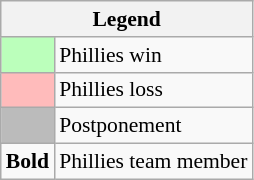<table class="wikitable" style="font-size:90%">
<tr>
<th colspan="2">Legend</th>
</tr>
<tr>
<td style="background:#bfb;"> </td>
<td>Phillies win</td>
</tr>
<tr>
<td style="background:#fbb;"> </td>
<td>Phillies loss</td>
</tr>
<tr>
<td style="background:#bbb;"> </td>
<td>Postponement</td>
</tr>
<tr>
<td><strong>Bold</strong></td>
<td>Phillies team member</td>
</tr>
</table>
